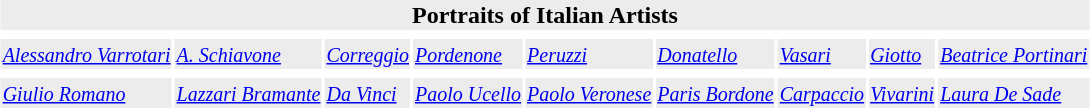<table align=center>
<tr>
<th colspan="9" style="background:#ECECEC; "><strong>Portraits of Italian Artists</strong></th>
</tr>
<tr>
<td></td>
<td></td>
<td></td>
<td></td>
<td></td>
<td></td>
<td></td>
<td></td>
<td></td>
</tr>
<tr>
<td style="background:#ECECEC; "><small><em><a href='#'>Alessandro Varrotari</a></em><br></small></td>
<td style="background:#ECECEC;"><small><em><a href='#'>A. Schiavone</a></em><br></small></td>
<td style="background:#ECECEC;"><small><em><a href='#'>Correggio</a></em><br></small></td>
<td style="background:#ECECEC; "><small><em><a href='#'>Pordenone</a></em><br></small></td>
<td style="background:#ECECEC;"><small><em><a href='#'>Peruzzi</a></em><br></small></td>
<td style="background:#ECECEC; "><small><em><a href='#'>Donatello</a></em><br></small></td>
<td style="background:#ECECEC;"><small><em><a href='#'>Vasari</a></em><br></small></td>
<td style="background:#ECECEC;"><small><em><a href='#'>Giotto</a></em><br></small></td>
<td style="background:#ECECEC;"><small><em><a href='#'>Beatrice Portinari</a></em><br></small></td>
</tr>
<tr>
<td></td>
<td></td>
<td></td>
<td></td>
<td></td>
<td></td>
<td></td>
<td></td>
<td></td>
</tr>
<tr>
<td style="background:#ECECEC; "><small><em><a href='#'>Giulio Romano</a></em><br></small></td>
<td style="background:#ECECEC;"><small><em><a href='#'>Lazzari Bramante</a></em><br></small></td>
<td style="background:#ECECEC; "><small><em><a href='#'>Da Vinci</a></em><br></small></td>
<td style="background:#ECECEC;"><small><em><a href='#'>Paolo Ucello</a></em><br></small></td>
<td style="background:#ECECEC;"><small><em><a href='#'>Paolo Veronese</a></em><br></small></td>
<td style="background:#ECECEC; "><small><em><a href='#'>Paris Bordone</a></em><br></small></td>
<td style="background:#ECECEC;"><small><em><a href='#'>Carpaccio</a></em><br></small></td>
<td style="background:#ECECEC;"><small><em><a href='#'>Vivarini</a></em><br></small></td>
<td style="background:#ECECEC;"><small><em><a href='#'>Laura De Sade</a></em><br></small></td>
</tr>
<tr>
</tr>
</table>
